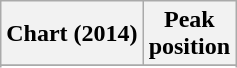<table class="wikitable sortable plainrowheaders" style="text-align:center">
<tr>
<th scope="col">Chart (2014)</th>
<th scope="col">Peak<br>position</th>
</tr>
<tr>
</tr>
<tr>
</tr>
</table>
